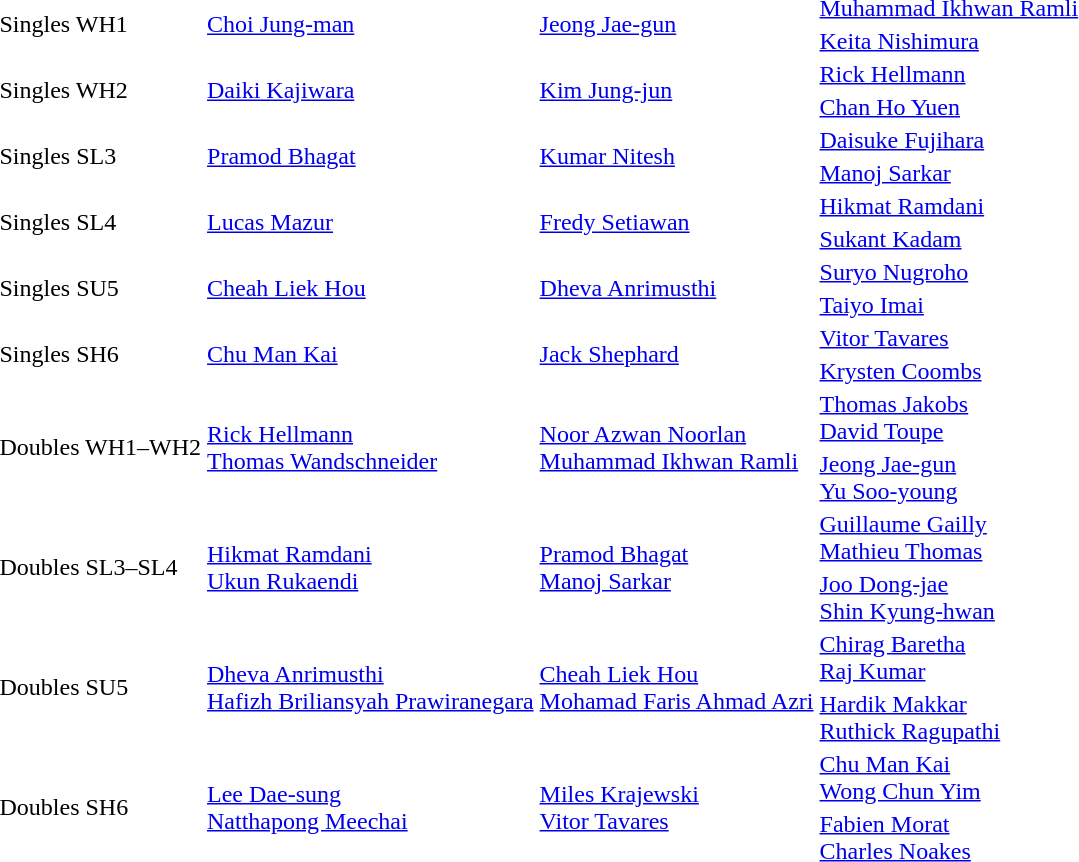<table>
<tr>
<td rowspan="2">Singles WH1<br></td>
<td rowspan="2"> <a href='#'>Choi Jung-man</a></td>
<td rowspan="2"> <a href='#'>Jeong Jae-gun</a></td>
<td> <a href='#'>Muhammad Ikhwan Ramli</a></td>
</tr>
<tr>
<td> <a href='#'>Keita Nishimura</a></td>
</tr>
<tr>
<td rowspan="2">Singles WH2<br></td>
<td rowspan="2"> <a href='#'>Daiki Kajiwara</a></td>
<td rowspan="2"> <a href='#'>Kim Jung-jun</a></td>
<td> <a href='#'>Rick Hellmann</a></td>
</tr>
<tr>
<td> <a href='#'>Chan Ho Yuen</a></td>
</tr>
<tr>
<td rowspan="2">Singles SL3<br></td>
<td rowspan="2"> <a href='#'>Pramod Bhagat</a></td>
<td rowspan="2"> <a href='#'>Kumar Nitesh</a></td>
<td> <a href='#'>Daisuke Fujihara</a></td>
</tr>
<tr>
<td> <a href='#'>Manoj Sarkar</a></td>
</tr>
<tr>
<td rowspan="2">Singles SL4<br></td>
<td rowspan="2"> <a href='#'>Lucas Mazur</a></td>
<td rowspan="2"> <a href='#'>Fredy Setiawan</a></td>
<td> <a href='#'>Hikmat Ramdani</a></td>
</tr>
<tr>
<td> <a href='#'>Sukant Kadam</a></td>
</tr>
<tr>
<td rowspan="2">Singles SU5<br></td>
<td rowspan="2"> <a href='#'>Cheah Liek Hou</a></td>
<td rowspan="2"> <a href='#'>Dheva Anrimusthi</a></td>
<td> <a href='#'>Suryo Nugroho</a></td>
</tr>
<tr>
<td> <a href='#'>Taiyo Imai</a></td>
</tr>
<tr>
<td rowspan="2">Singles SH6<br></td>
<td rowspan="2"> <a href='#'>Chu Man Kai</a></td>
<td rowspan="2"> <a href='#'>Jack Shephard</a></td>
<td> <a href='#'>Vitor Tavares</a></td>
</tr>
<tr>
<td> <a href='#'>Krysten Coombs</a></td>
</tr>
<tr>
<td rowspan="2">Doubles WH1–WH2<br></td>
<td rowspan="2"> <a href='#'>Rick Hellmann</a> <br> <a href='#'>Thomas Wandschneider</a></td>
<td rowspan="2"> <a href='#'>Noor Azwan Noorlan</a> <br> <a href='#'>Muhammad Ikhwan Ramli</a></td>
<td> <a href='#'>Thomas Jakobs</a> <br> <a href='#'>David Toupe</a></td>
</tr>
<tr>
<td> <a href='#'>Jeong Jae-gun</a> <br> <a href='#'>Yu Soo-young</a></td>
</tr>
<tr>
<td rowspan="2">Doubles SL3–SL4<br></td>
<td rowspan="2"> <a href='#'>Hikmat Ramdani</a><br> <a href='#'>Ukun Rukaendi</a></td>
<td rowspan="2"> <a href='#'>Pramod Bhagat</a><br> <a href='#'>Manoj Sarkar</a></td>
<td> <a href='#'>Guillaume Gailly</a><br> <a href='#'>Mathieu Thomas</a></td>
</tr>
<tr>
<td> <a href='#'>Joo Dong-jae</a><br> <a href='#'>Shin Kyung-hwan</a></td>
</tr>
<tr>
<td rowspan="2">Doubles SU5<br></td>
<td rowspan="2"> <a href='#'>Dheva Anrimusthi</a><br> <a href='#'>Hafizh Briliansyah Prawiranegara</a></td>
<td rowspan="2"> <a href='#'>Cheah Liek Hou</a><br> <a href='#'>Mohamad Faris Ahmad Azri</a></td>
<td> <a href='#'>Chirag Baretha</a><br> <a href='#'>Raj Kumar</a></td>
</tr>
<tr>
<td> <a href='#'>Hardik Makkar</a><br> <a href='#'>Ruthick Ragupathi</a></td>
</tr>
<tr>
<td rowspan="2">Doubles SH6<br></td>
<td rowspan="2"> <a href='#'>Lee Dae-sung</a><br> <a href='#'>Natthapong Meechai</a></td>
<td rowspan="2"> <a href='#'>Miles Krajewski</a><br> <a href='#'>Vitor Tavares</a></td>
<td> <a href='#'>Chu Man Kai</a><br> <a href='#'>Wong Chun Yim</a></td>
</tr>
<tr>
<td> <a href='#'>Fabien Morat</a><br> <a href='#'>Charles Noakes</a></td>
</tr>
</table>
